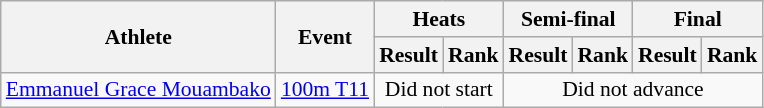<table class=wikitable style="font-size:90%">
<tr>
<th rowspan="2">Athlete</th>
<th rowspan="2">Event</th>
<th colspan="2">Heats</th>
<th colspan="2">Semi-final</th>
<th colspan="2">Final</th>
</tr>
<tr>
<th>Result</th>
<th>Rank</th>
<th>Result</th>
<th>Rank</th>
<th>Result</th>
<th>Rank</th>
</tr>
<tr align=center>
<td align=left><a href='#'>Emmanuel Grace Mouambako</a></td>
<td align=left><a href='#'>100m T11</a></td>
<td colspan="2">Did not start</td>
<td colspan="4">Did not advance</td>
</tr>
</table>
